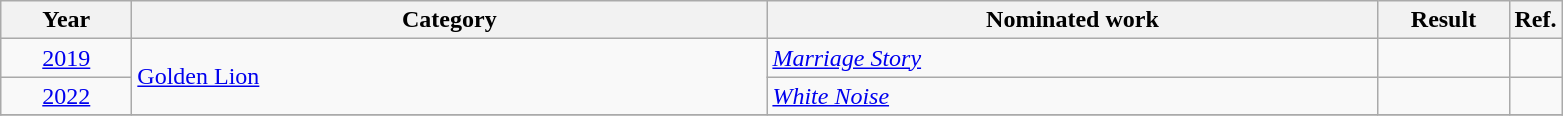<table class=wikitable>
<tr>
<th scope="col" style="width:5em;">Year</th>
<th scope="col" style="width:26em;">Category</th>
<th scope="col" style="width:25em;">Nominated work</th>
<th scope="col" style="width:5em;">Result</th>
<th class=unsortable>Ref.</th>
</tr>
<tr>
<td style="text-align:center;"><a href='#'>2019</a></td>
<td rowspan="2"><a href='#'>Golden Lion</a></td>
<td><em><a href='#'>Marriage Story</a></em></td>
<td></td>
<td></td>
</tr>
<tr>
<td style="text-align:center;"><a href='#'>2022</a></td>
<td><em><a href='#'>White Noise</a></em></td>
<td></td>
<td></td>
</tr>
<tr>
</tr>
</table>
